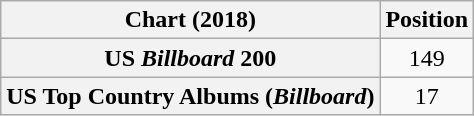<table class="wikitable sortable plainrowheaders" style="text-align:center">
<tr>
<th scope="col">Chart (2018)</th>
<th scope="col">Position</th>
</tr>
<tr>
<th scope="row">US <em>Billboard</em> 200</th>
<td>149</td>
</tr>
<tr>
<th scope="row">US Top Country Albums (<em>Billboard</em>)</th>
<td>17</td>
</tr>
</table>
